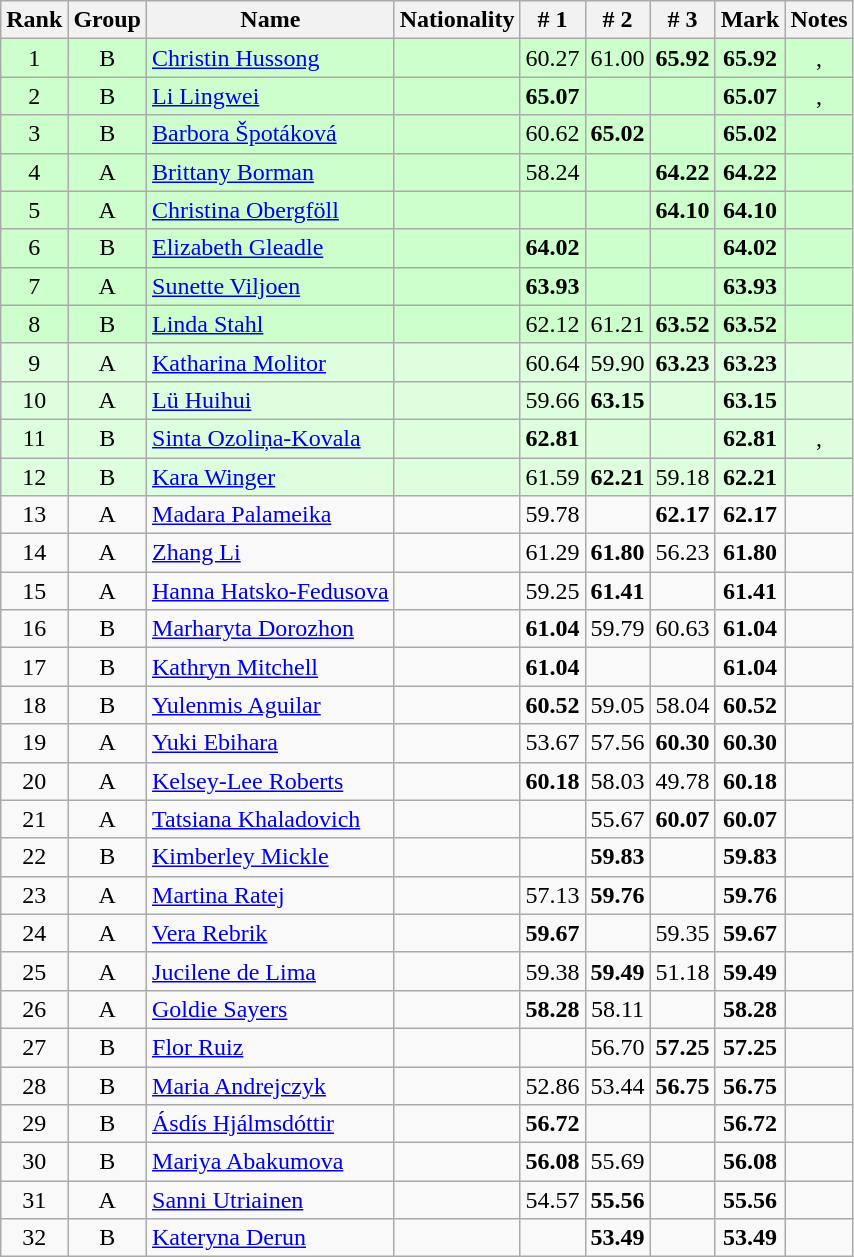<table class="wikitable sortable" style="text-align:center">
<tr>
<th>Rank</th>
<th>Group</th>
<th>Name</th>
<th>Nationality</th>
<th># 1</th>
<th># 2</th>
<th># 3</th>
<th>Mark</th>
<th>Notes</th>
</tr>
<tr bgcolor=ccffcc>
<td>1</td>
<td>B</td>
<td align=left><a href='#'>Christin Hussong</a></td>
<td align=left></td>
<td>60.27</td>
<td>61.00</td>
<td><strong>65.92</strong></td>
<td><strong>65.92</strong></td>
<td>, </td>
</tr>
<tr bgcolor=ccffcc>
<td>2</td>
<td>B</td>
<td align=left><a href='#'>Li Lingwei</a></td>
<td align=left></td>
<td><strong>65.07</strong></td>
<td></td>
<td></td>
<td><strong>65.07</strong></td>
<td>, </td>
</tr>
<tr bgcolor=ccffcc>
<td>3</td>
<td>B</td>
<td align=left><a href='#'>Barbora Špotáková</a></td>
<td align=left></td>
<td>60.62</td>
<td><strong>65.02</strong></td>
<td></td>
<td><strong>65.02</strong></td>
<td></td>
</tr>
<tr bgcolor=ccffcc>
<td>4</td>
<td>A</td>
<td align=left><a href='#'>Brittany Borman</a></td>
<td align=left></td>
<td>58.24</td>
<td></td>
<td><strong>64.22</strong></td>
<td><strong>64.22</strong></td>
<td></td>
</tr>
<tr bgcolor=ccffcc>
<td>5</td>
<td>A</td>
<td align=left><a href='#'>Christina Obergföll</a></td>
<td align=left></td>
<td></td>
<td></td>
<td><strong>64.10</strong></td>
<td><strong>64.10</strong></td>
<td></td>
</tr>
<tr bgcolor=ccffcc>
<td>6</td>
<td>B</td>
<td align=left><a href='#'>Elizabeth Gleadle</a></td>
<td align=left></td>
<td><strong>64.02</strong></td>
<td></td>
<td></td>
<td><strong>64.02</strong></td>
<td></td>
</tr>
<tr bgcolor=ccffcc>
<td>7</td>
<td>A</td>
<td align=left><a href='#'>Sunette Viljoen</a></td>
<td align=left></td>
<td><strong>63.93</strong></td>
<td></td>
<td></td>
<td><strong>63.93</strong></td>
<td></td>
</tr>
<tr bgcolor=ccffcc>
<td>8</td>
<td>B</td>
<td align=left><a href='#'>Linda Stahl</a></td>
<td align=left></td>
<td>62.12</td>
<td>61.21</td>
<td><strong>63.52</strong></td>
<td><strong>63.52</strong></td>
<td></td>
</tr>
<tr bgcolor=ddffdd>
<td>9</td>
<td>A</td>
<td align=left><a href='#'>Katharina Molitor</a></td>
<td align=left></td>
<td>60.64</td>
<td>59.90</td>
<td><strong>63.23</strong></td>
<td><strong>63.23</strong></td>
<td></td>
</tr>
<tr bgcolor=ddffdd>
<td>10</td>
<td>A</td>
<td align=left><a href='#'>Lü Huihui</a></td>
<td align=left></td>
<td>59.66</td>
<td><strong>63.15</strong></td>
<td></td>
<td><strong>63.15</strong></td>
<td></td>
</tr>
<tr bgcolor=ddffdd>
<td>11</td>
<td>B</td>
<td align=left><a href='#'>Sinta Ozoliņa-Kovala</a></td>
<td align=left></td>
<td><strong>62.81</strong></td>
<td></td>
<td></td>
<td><strong>62.81</strong></td>
<td>, </td>
</tr>
<tr bgcolor=ddffdd>
<td>12</td>
<td>B</td>
<td align=left><a href='#'>Kara Winger</a></td>
<td align=left></td>
<td>61.59</td>
<td><strong>62.21</strong></td>
<td>59.18</td>
<td><strong>62.21</strong></td>
<td></td>
</tr>
<tr>
<td>13</td>
<td>A</td>
<td align=left><a href='#'>Madara Palameika</a></td>
<td align=left></td>
<td>59.78</td>
<td></td>
<td><strong>62.17</strong></td>
<td><strong>62.17</strong></td>
<td></td>
</tr>
<tr>
<td>14</td>
<td>A</td>
<td align=left><a href='#'>Zhang Li</a></td>
<td align=left></td>
<td>61.29</td>
<td><strong>61.80</strong></td>
<td>56.23</td>
<td><strong>61.80</strong></td>
<td></td>
</tr>
<tr>
<td>15</td>
<td>A</td>
<td align=left><a href='#'>Hanna Hatsko-Fedusova</a></td>
<td align=left></td>
<td>59.25</td>
<td><strong>61.41</strong></td>
<td></td>
<td><strong>61.41</strong></td>
<td></td>
</tr>
<tr>
<td>16</td>
<td>B</td>
<td align=left><a href='#'>Marharyta Dorozhon</a></td>
<td align=left></td>
<td><strong>61.04</strong></td>
<td>59.79</td>
<td>60.63</td>
<td><strong>61.04</strong></td>
<td></td>
</tr>
<tr>
<td>17</td>
<td>B</td>
<td align=left><a href='#'>Kathryn Mitchell</a></td>
<td align=left></td>
<td><strong>61.04</strong></td>
<td></td>
<td></td>
<td><strong>61.04</strong></td>
<td></td>
</tr>
<tr>
<td>18</td>
<td>B</td>
<td align=left><a href='#'>Yulenmis Aguilar</a></td>
<td align=left></td>
<td><strong>60.52</strong></td>
<td>59.05</td>
<td>58.04</td>
<td><strong>60.52</strong></td>
<td></td>
</tr>
<tr>
<td>19</td>
<td>A</td>
<td align=left><a href='#'>Yuki Ebihara</a></td>
<td align=left></td>
<td>53.67</td>
<td>57.56</td>
<td><strong>60.30</strong></td>
<td><strong>60.30</strong></td>
<td></td>
</tr>
<tr>
<td>20</td>
<td>A</td>
<td align=left><a href='#'>Kelsey-Lee Roberts</a></td>
<td align=left></td>
<td><strong>60.18</strong></td>
<td>58.03</td>
<td>49.78</td>
<td><strong>60.18</strong></td>
<td></td>
</tr>
<tr>
<td>21</td>
<td>A</td>
<td align=left><a href='#'>Tatsiana Khaladovich</a></td>
<td align=left></td>
<td></td>
<td>55.67</td>
<td><strong>60.07</strong></td>
<td><strong>60.07</strong></td>
<td></td>
</tr>
<tr>
<td>22</td>
<td>B</td>
<td align=left><a href='#'>Kimberley Mickle</a></td>
<td align=left></td>
<td></td>
<td><strong>59.83</strong></td>
<td></td>
<td><strong>59.83</strong></td>
<td></td>
</tr>
<tr>
<td>23</td>
<td>A</td>
<td align=left><a href='#'>Martina Ratej</a></td>
<td align=left></td>
<td>57.13</td>
<td><strong>59.76</strong></td>
<td></td>
<td><strong>59.76</strong></td>
<td></td>
</tr>
<tr>
<td>24</td>
<td>A</td>
<td align=left><a href='#'>Vera Rebrik</a></td>
<td align=left></td>
<td><strong>59.67</strong></td>
<td></td>
<td>59.35</td>
<td><strong>59.67</strong></td>
<td></td>
</tr>
<tr>
<td>25</td>
<td>A</td>
<td align=left><a href='#'>Jucilene de Lima</a></td>
<td align=left></td>
<td>59.38</td>
<td><strong>59.49</strong></td>
<td>51.18</td>
<td><strong>59.49</strong></td>
<td></td>
</tr>
<tr>
<td>26</td>
<td>A</td>
<td align=left><a href='#'>Goldie Sayers</a></td>
<td align=left></td>
<td><strong>58.28</strong></td>
<td>58.11</td>
<td></td>
<td><strong>58.28</strong></td>
<td></td>
</tr>
<tr>
<td>27</td>
<td>B</td>
<td align=left><a href='#'>Flor Ruiz</a></td>
<td align=left></td>
<td></td>
<td>56.70</td>
<td><strong>57.25</strong></td>
<td><strong>57.25</strong></td>
<td></td>
</tr>
<tr>
<td>28</td>
<td>B</td>
<td align=left><a href='#'>Maria Andrejczyk</a></td>
<td align=left></td>
<td>52.86</td>
<td>53.44</td>
<td><strong>56.75</strong></td>
<td><strong>56.75</strong></td>
<td></td>
</tr>
<tr>
<td>29</td>
<td>B</td>
<td align=left><a href='#'>Ásdís Hjálmsdóttir</a></td>
<td align=left></td>
<td><strong>56.72</strong></td>
<td></td>
<td></td>
<td><strong>56.72</strong></td>
<td></td>
</tr>
<tr>
<td>30</td>
<td>B</td>
<td align=left><a href='#'>Mariya Abakumova</a></td>
<td align=left></td>
<td><strong>56.08</strong></td>
<td>55.69</td>
<td></td>
<td><strong>56.08</strong></td>
<td></td>
</tr>
<tr>
<td>31</td>
<td>A</td>
<td align=left><a href='#'>Sanni Utriainen</a></td>
<td align=left></td>
<td>54.57</td>
<td><strong>55.56</strong></td>
<td></td>
<td><strong>55.56</strong></td>
<td></td>
</tr>
<tr>
<td>32</td>
<td>B</td>
<td align=left><a href='#'>Kateryna Derun</a></td>
<td align=left></td>
<td></td>
<td><strong>53.49</strong></td>
<td></td>
<td><strong>53.49</strong></td>
<td></td>
</tr>
</table>
